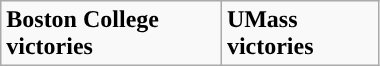<table class="wikitable" style="margin: left" width="20%">
<tr>
<td><strong>Boston College victories</strong></td>
<td><strong>UMass victories</strong></td>
</tr>
</table>
